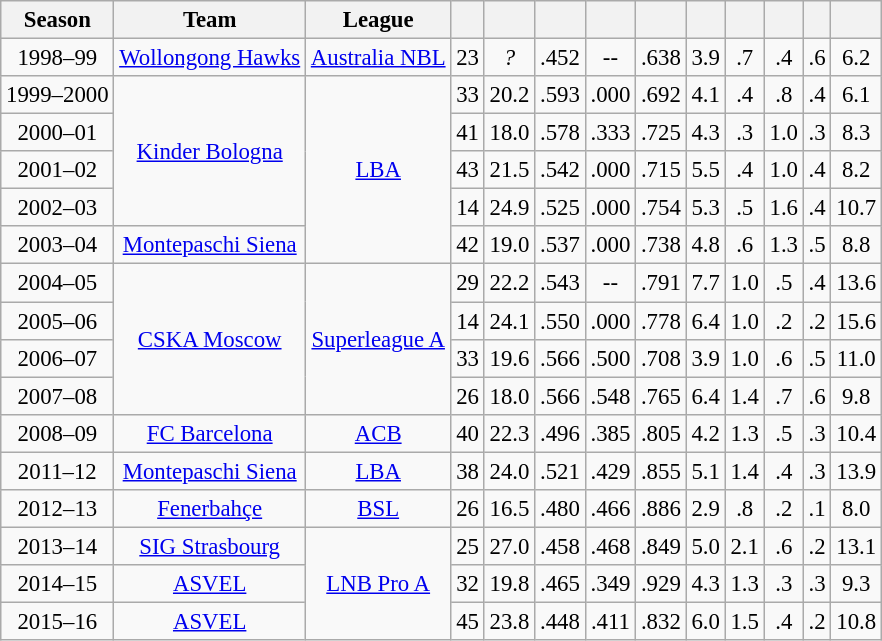<table class="wikitable sortable" style="font-size:95%; text-align:center;">
<tr>
<th>Season</th>
<th>Team</th>
<th>League</th>
<th></th>
<th></th>
<th></th>
<th></th>
<th></th>
<th></th>
<th></th>
<th></th>
<th></th>
<th></th>
</tr>
<tr>
<td>1998–99</td>
<td><a href='#'>Wollongong Hawks</a></td>
<td><a href='#'>Australia NBL</a></td>
<td>23</td>
<td><em>?</em></td>
<td>.452</td>
<td>--</td>
<td>.638</td>
<td>3.9</td>
<td>.7</td>
<td>.4</td>
<td>.6</td>
<td>6.2</td>
</tr>
<tr>
<td>1999–2000</td>
<td rowspan="4"><a href='#'>Kinder Bologna</a></td>
<td rowspan="5"><a href='#'>LBA</a></td>
<td>33</td>
<td>20.2</td>
<td>.593</td>
<td>.000</td>
<td>.692</td>
<td>4.1</td>
<td>.4</td>
<td>.8</td>
<td>.4</td>
<td>6.1</td>
</tr>
<tr>
<td>2000–01</td>
<td>41</td>
<td>18.0</td>
<td>.578</td>
<td>.333</td>
<td>.725</td>
<td>4.3</td>
<td>.3</td>
<td>1.0</td>
<td>.3</td>
<td>8.3</td>
</tr>
<tr>
<td>2001–02</td>
<td>43</td>
<td>21.5</td>
<td>.542</td>
<td>.000</td>
<td>.715</td>
<td>5.5</td>
<td>.4</td>
<td>1.0</td>
<td>.4</td>
<td>8.2</td>
</tr>
<tr>
<td>2002–03</td>
<td>14</td>
<td>24.9</td>
<td>.525</td>
<td>.000</td>
<td>.754</td>
<td>5.3</td>
<td>.5</td>
<td>1.6</td>
<td>.4</td>
<td>10.7</td>
</tr>
<tr>
<td>2003–04</td>
<td><a href='#'>Montepaschi Siena</a></td>
<td>42</td>
<td>19.0</td>
<td>.537</td>
<td>.000</td>
<td>.738</td>
<td>4.8</td>
<td>.6</td>
<td>1.3</td>
<td>.5</td>
<td>8.8</td>
</tr>
<tr>
<td>2004–05</td>
<td rowspan="4"><a href='#'>CSKA Moscow</a></td>
<td rowspan="4"><a href='#'>Superleague A</a></td>
<td>29</td>
<td>22.2</td>
<td>.543</td>
<td>--</td>
<td>.791</td>
<td>7.7</td>
<td>1.0</td>
<td>.5</td>
<td>.4</td>
<td>13.6</td>
</tr>
<tr>
<td>2005–06</td>
<td>14</td>
<td>24.1</td>
<td>.550</td>
<td>.000</td>
<td>.778</td>
<td>6.4</td>
<td>1.0</td>
<td>.2</td>
<td>.2</td>
<td>15.6</td>
</tr>
<tr>
<td>2006–07</td>
<td>33</td>
<td>19.6</td>
<td>.566</td>
<td>.500</td>
<td>.708</td>
<td>3.9</td>
<td>1.0</td>
<td>.6</td>
<td>.5</td>
<td>11.0</td>
</tr>
<tr>
<td>2007–08</td>
<td>26</td>
<td>18.0</td>
<td>.566</td>
<td>.548</td>
<td>.765</td>
<td>6.4</td>
<td>1.4</td>
<td>.7</td>
<td>.6</td>
<td>9.8</td>
</tr>
<tr>
<td>2008–09</td>
<td><a href='#'>FC Barcelona</a></td>
<td><a href='#'>ACB</a></td>
<td>40</td>
<td>22.3</td>
<td>.496</td>
<td>.385</td>
<td>.805</td>
<td>4.2</td>
<td>1.3</td>
<td>.5</td>
<td>.3</td>
<td>10.4</td>
</tr>
<tr>
<td>2011–12</td>
<td><a href='#'>Montepaschi Siena</a></td>
<td><a href='#'>LBA</a></td>
<td>38</td>
<td>24.0</td>
<td>.521</td>
<td>.429</td>
<td>.855</td>
<td>5.1</td>
<td>1.4</td>
<td>.4</td>
<td>.3</td>
<td>13.9</td>
</tr>
<tr>
<td>2012–13</td>
<td><a href='#'>Fenerbahçe</a></td>
<td><a href='#'>BSL</a></td>
<td>26</td>
<td>16.5</td>
<td>.480</td>
<td>.466</td>
<td>.886</td>
<td>2.9</td>
<td>.8</td>
<td>.2</td>
<td>.1</td>
<td>8.0</td>
</tr>
<tr>
<td>2013–14</td>
<td><a href='#'>SIG Strasbourg</a></td>
<td rowspan="3"><a href='#'>LNB Pro A</a></td>
<td>25</td>
<td>27.0</td>
<td>.458</td>
<td>.468</td>
<td>.849</td>
<td>5.0</td>
<td>2.1</td>
<td>.6</td>
<td>.2</td>
<td>13.1</td>
</tr>
<tr>
<td>2014–15</td>
<td><a href='#'>ASVEL</a></td>
<td>32</td>
<td>19.8</td>
<td>.465</td>
<td>.349</td>
<td>.929</td>
<td>4.3</td>
<td>1.3</td>
<td>.3</td>
<td>.3</td>
<td>9.3</td>
</tr>
<tr>
<td>2015–16</td>
<td><a href='#'>ASVEL</a></td>
<td>45</td>
<td>23.8</td>
<td>.448</td>
<td>.411</td>
<td>.832</td>
<td>6.0</td>
<td>1.5</td>
<td>.4</td>
<td>.2</td>
<td>10.8</td>
</tr>
</table>
